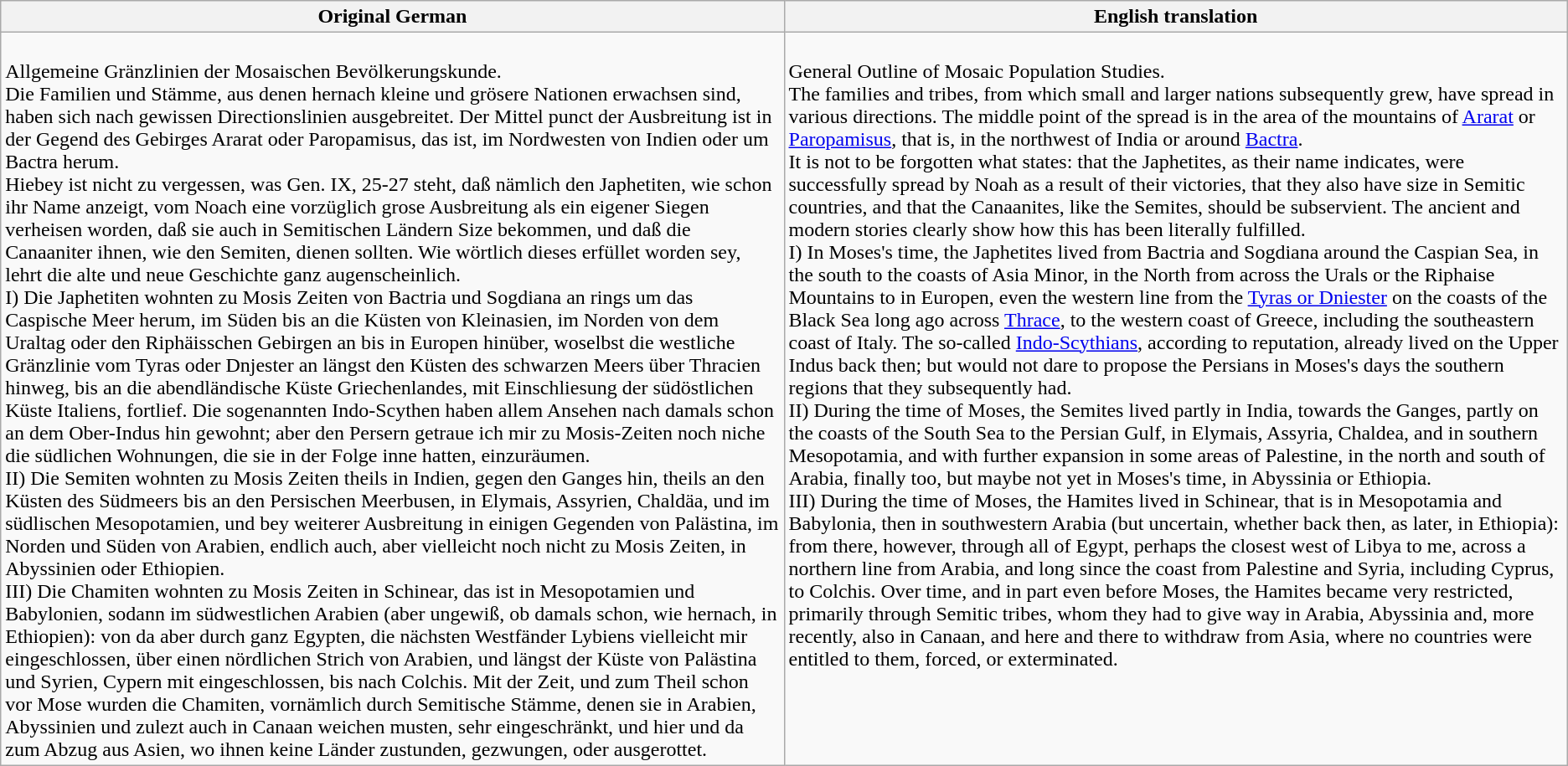<table class="wikitable" style="text-align:left;">
<tr>
<th scope="col" style="width: 50%;">Original German</th>
<th scope="col" style="width: 50%;">English translation</th>
</tr>
<tr style="vertical-align: top;">
<td><br>Allgemeine Gränzlinien der Mosaischen Bevölkerungskunde.<br>Die Familien und Stämme, aus denen hernach kleine und grösere Nationen erwachsen sind, haben sich nach gewissen Directionslinien ausgebreitet. Der Mittel punct der Ausbreitung ist in der Gegend des Gebirges Ararat oder Paropamisus, das ist, im Nordwesten von Indien oder um Bactra herum.<br>Hiebey ist nicht zu vergessen, was Gen. IX, 25-27 steht, daß nämlich den Japhetiten, wie schon ihr Name anzeigt, vom Noach eine vorzüglich grose Ausbreitung als ein eigener Siegen verheisen worden, daß sie auch in Semitischen Ländern Size bekommen, und daß die Canaaniter ihnen, wie den Semiten, dienen sollten. Wie wörtlich dieses erfüllet worden sey, lehrt die alte und neue Geschichte ganz augenscheinlich.<br>I) Die Japhetiten wohnten zu Mosis Zeiten von Bactria und Sogdiana an rings um das Caspische Meer herum, im Süden bis an die Küsten von Kleinasien, im Norden von dem Uraltag oder den Riphäisschen Gebirgen an bis in Europen hinüber, woselbst die westliche Gränzlinie vom Tyras oder Dnjester an längst den Küsten des schwarzen Meers über Thracien hinweg, bis an die abendländische Küste Griechenlandes, mit Einschliesung der südöstlichen Küste Italiens, fortlief. Die sogenannten Indo-Scythen haben allem Ansehen nach damals schon an dem Ober-Indus hin gewohnt; aber den Persern getraue ich mir zu Mosis-Zeiten noch niche die südlichen Wohnungen, die sie in der Folge inne hatten, einzuräumen.<br>II) Die Semiten wohnten zu Mosis Zeiten theils in Indien, gegen den Ganges hin, theils an den Küsten des Südmeers bis an den Persischen Meerbusen, in Elymais, Assyrien, Chaldäa, und im südlischen Mesopotamien, und bey weiterer Ausbreitung in einigen Gegenden von Palästina, im Norden und Süden von Arabien, endlich auch, aber vielleicht noch nicht zu Mosis Zeiten, in Abyssinien oder Ethiopien.<br>III) Die Chamiten wohnten zu Mosis Zeiten in Schinear, das ist in Mesopotamien und Babylonien, sodann im südwestlichen Arabien (aber ungewiß, ob damals schon, wie hernach, in Ethiopien): von da aber durch ganz Egypten, die nächsten Westfänder Lybiens vielleicht mir eingeschlossen, über einen nördlichen Strich von Arabien, und längst der Küste von Palästina und Syrien, Cypern mit eingeschlossen, bis nach Colchis. Mit der Zeit, und zum Theil schon vor Mose wurden die Chamiten, vornämlich durch Semitische Stämme, denen sie in Arabien, Abyssinien und zulezt auch in Canaan weichen musten, sehr eingeschränkt, und hier und da zum Abzug aus Asien, wo ihnen keine Länder zustunden, gezwungen, oder ausgerottet.</td>
<td><br>General Outline of Mosaic Population Studies.<br>The families and tribes, from which small and larger nations subsequently grew, have spread in various directions. The middle point of the spread is in the area of the mountains of <a href='#'>Ararat</a> or <a href='#'>Paropamisus</a>, that is, in the northwest of India or around <a href='#'>Bactra</a>.<br>It is not to be forgotten what  states: that the Japhetites, as their name indicates, were successfully spread by Noah as a result of their victories, that they also have size in Semitic countries, and that the Canaanites, like the Semites, should be subservient. The ancient and modern stories clearly show how this has been literally fulfilled.<br>I) In Moses's time, the Japhetites lived from Bactria and Sogdiana around the Caspian Sea, in the south to the coasts of Asia Minor, in the North from across the Urals or the Riphaise Mountains to in Europen, even the western line from the <a href='#'>Tyras or Dniester</a> on the coasts of the Black Sea long ago across <a href='#'>Thrace</a>, to the western coast of Greece, including the southeastern coast of Italy. The so-called <a href='#'>Indo-Scythians</a>, according to reputation, already lived on the Upper Indus back then; but would not dare to propose the Persians in Moses's days the southern regions that they subsequently had.<br>II) During the time of Moses, the Semites lived partly in India, towards the Ganges, partly on the coasts of the South Sea to the Persian Gulf, in Elymais, Assyria, Chaldea, and in southern Mesopotamia, and with further expansion in some areas of Palestine, in the north and south of Arabia, finally too, but maybe not yet in Moses's time, in Abyssinia or Ethiopia.<br>III) During the time of Moses, the Hamites lived in Schinear, that is in Mesopotamia and Babylonia, then in southwestern Arabia (but uncertain, whether back then, as later, in Ethiopia): from there, however, through all of Egypt, perhaps the closest west of Libya to me, across a northern line from Arabia, and long since the coast from Palestine and Syria, including Cyprus, to Colchis. Over time, and in part even before Moses, the Hamites became very restricted, primarily through Semitic tribes, whom they had to give way in Arabia, Abyssinia and, more recently, also in Canaan, and here and there to withdraw from Asia, where no countries were entitled to them, forced, or exterminated.</td>
</tr>
</table>
